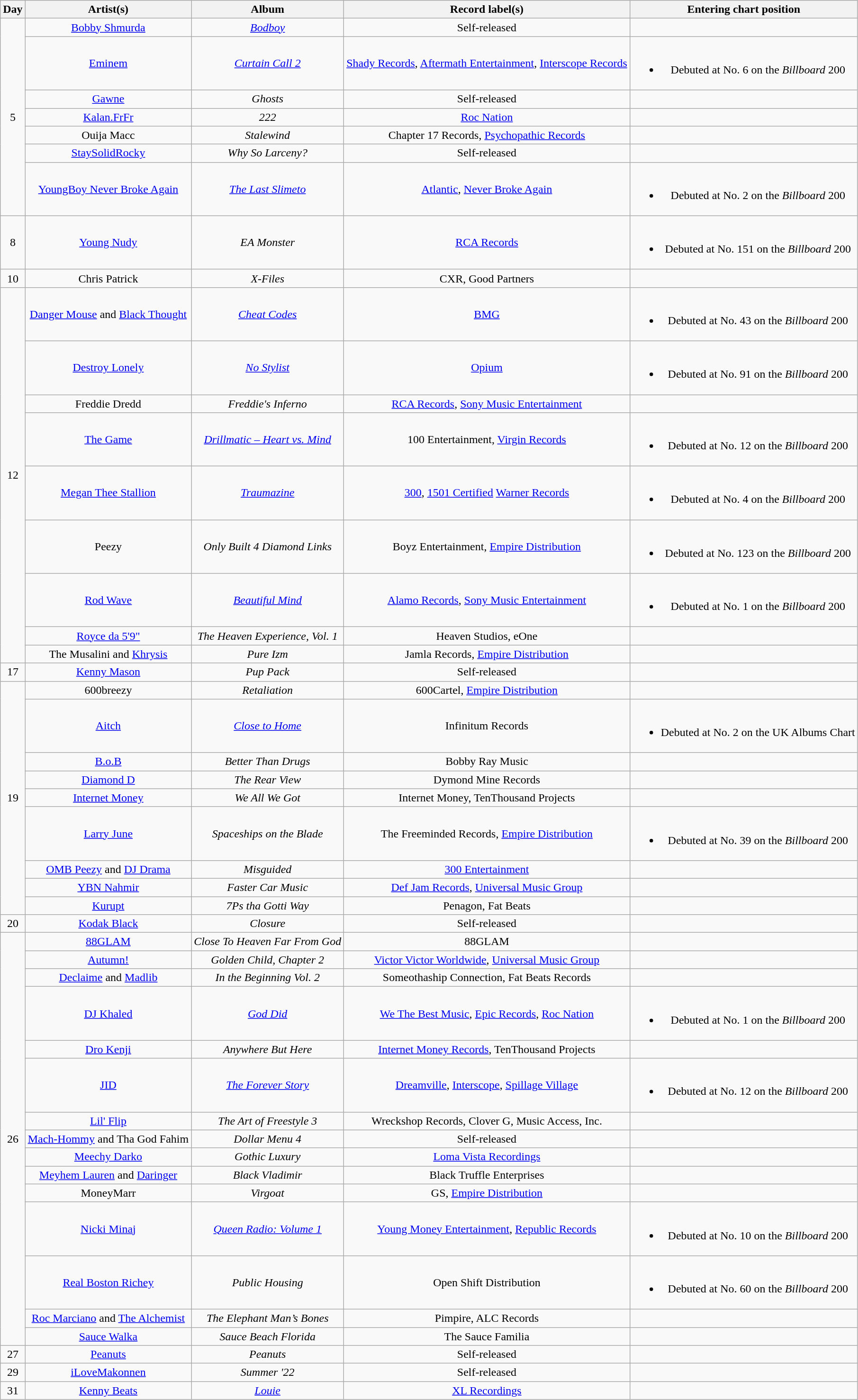<table class="wikitable" style="text-align:center;">
<tr>
<th scope="col">Day</th>
<th scope="col">Artist(s)</th>
<th scope="col">Album</th>
<th scope="col">Record label(s)</th>
<th>Entering chart position</th>
</tr>
<tr>
<td rowspan="7">5</td>
<td><a href='#'>Bobby Shmurda</a></td>
<td><em><a href='#'>Bodboy</a></em></td>
<td>Self-released</td>
<td></td>
</tr>
<tr>
<td><a href='#'>Eminem</a></td>
<td><em><a href='#'>Curtain Call 2</a></em></td>
<td><a href='#'>Shady Records</a>, <a href='#'>Aftermath Entertainment</a>, <a href='#'>Interscope Records</a></td>
<td><br><ul><li>Debuted at No. 6 on the <em>Billboard</em> 200</li></ul></td>
</tr>
<tr>
<td><a href='#'>Gawne</a></td>
<td><em>Ghosts</em></td>
<td>Self-released</td>
<td></td>
</tr>
<tr>
<td><a href='#'>Kalan.FrFr</a></td>
<td><em>222</em></td>
<td><a href='#'>Roc Nation</a></td>
<td></td>
</tr>
<tr>
<td>Ouija Macc</td>
<td><em>Stalewind</em></td>
<td>Chapter 17 Records, <a href='#'>Psychopathic Records</a></td>
<td></td>
</tr>
<tr>
<td><a href='#'>StaySolidRocky</a></td>
<td><em>Why So Larceny?</em></td>
<td>Self-released</td>
<td></td>
</tr>
<tr>
<td><a href='#'>YoungBoy Never Broke Again</a></td>
<td><em><a href='#'>The Last Slimeto</a></em></td>
<td><a href='#'>Atlantic</a>, <a href='#'>Never Broke Again</a></td>
<td><br><ul><li>Debuted at No. 2 on the <em>Billboard</em> 200</li></ul></td>
</tr>
<tr>
<td>8</td>
<td><a href='#'>Young Nudy</a></td>
<td><em>EA Monster</em></td>
<td><a href='#'>RCA Records</a></td>
<td><br><ul><li>Debuted at No. 151 on the <em>Billboard</em> 200</li></ul></td>
</tr>
<tr>
<td>10</td>
<td>Chris Patrick</td>
<td><em>X-Files</em></td>
<td>CXR, Good Partners</td>
<td></td>
</tr>
<tr>
<td rowspan="9">12</td>
<td><a href='#'>Danger Mouse</a> and <a href='#'>Black Thought</a></td>
<td><em><a href='#'>Cheat Codes</a></em></td>
<td><a href='#'>BMG</a></td>
<td><br><ul><li>Debuted at No. 43 on the <em>Billboard</em> 200</li></ul></td>
</tr>
<tr>
<td><a href='#'>Destroy Lonely</a></td>
<td><em><a href='#'>No Stylist</a></em></td>
<td><a href='#'>Opium</a></td>
<td><br><ul><li>Debuted at No. 91 on the <em>Billboard</em> 200</li></ul></td>
</tr>
<tr>
<td>Freddie Dredd</td>
<td><em>Freddie's Inferno</em></td>
<td><a href='#'>RCA Records</a>, <a href='#'>Sony Music Entertainment</a></td>
<td></td>
</tr>
<tr>
<td><a href='#'>The Game</a></td>
<td><em><a href='#'>Drillmatic – Heart vs. Mind</a></em></td>
<td>100 Entertainment, <a href='#'>Virgin Records</a></td>
<td><br><ul><li>Debuted at No. 12 on the <em>Billboard</em> 200</li></ul></td>
</tr>
<tr>
<td><a href='#'>Megan Thee Stallion</a></td>
<td><em><a href='#'>Traumazine</a></em></td>
<td><a href='#'>300</a>, <a href='#'>1501 Certified</a> <a href='#'>Warner Records</a></td>
<td><br><ul><li>Debuted at No. 4 on the <em>Billboard</em> 200</li></ul></td>
</tr>
<tr>
<td>Peezy</td>
<td><em>Only Built 4 Diamond Links</em></td>
<td>Boyz Entertainment, <a href='#'>Empire Distribution</a></td>
<td><br><ul><li>Debuted at No. 123 on the <em>Billboard</em> 200</li></ul></td>
</tr>
<tr>
<td><a href='#'>Rod Wave</a></td>
<td><em><a href='#'>Beautiful Mind</a></em></td>
<td><a href='#'>Alamo Records</a>, <a href='#'>Sony Music Entertainment</a></td>
<td><br><ul><li>Debuted at No. 1 on the <em>Billboard</em> 200</li></ul></td>
</tr>
<tr>
<td><a href='#'>Royce da 5'9"</a></td>
<td><em>The Heaven Experience, Vol. 1</em></td>
<td>Heaven Studios, eOne</td>
<td></td>
</tr>
<tr>
<td>The Musalini and <a href='#'>Khrysis</a></td>
<td><em>Pure Izm</em></td>
<td>Jamla Records, <a href='#'>Empire Distribution</a></td>
<td></td>
</tr>
<tr>
<td>17</td>
<td><a href='#'>Kenny Mason</a></td>
<td><em>Pup Pack</em></td>
<td>Self-released</td>
<td></td>
</tr>
<tr>
<td rowspan="9">19</td>
<td>600breezy</td>
<td><em>Retaliation</em></td>
<td>600Cartel, <a href='#'>Empire Distribution</a></td>
<td></td>
</tr>
<tr>
<td><a href='#'>Aitch</a></td>
<td><em><a href='#'>Close to Home</a></em></td>
<td>Infinitum Records</td>
<td><br><ul><li>Debuted at No. 2 on the UK Albums Chart</li></ul></td>
</tr>
<tr>
<td><a href='#'>B.o.B</a></td>
<td><em>Better Than Drugs</em></td>
<td>Bobby Ray Music</td>
<td></td>
</tr>
<tr>
<td><a href='#'>Diamond D</a></td>
<td><em>The Rear View</em></td>
<td>Dymond Mine Records</td>
<td></td>
</tr>
<tr>
<td><a href='#'>Internet Money</a></td>
<td><em>We All We Got</em></td>
<td>Internet Money, TenThousand Projects</td>
<td></td>
</tr>
<tr>
<td><a href='#'>Larry June</a></td>
<td><em>Spaceships on the Blade</em></td>
<td>The Freeminded Records, <a href='#'>Empire Distribution</a></td>
<td><br><ul><li>Debuted at No. 39 on the <em>Billboard</em> 200</li></ul></td>
</tr>
<tr>
<td><a href='#'>OMB Peezy</a> and <a href='#'>DJ Drama</a></td>
<td><em>Misguided</em></td>
<td><a href='#'>300 Entertainment</a></td>
<td></td>
</tr>
<tr>
<td><a href='#'>YBN Nahmir</a></td>
<td><em>Faster Car Music</em></td>
<td><a href='#'>Def Jam Records</a>, <a href='#'>Universal Music Group</a></td>
<td></td>
</tr>
<tr>
<td><a href='#'>Kurupt</a></td>
<td><em>7Ps tha Gotti Way</em></td>
<td>Penagon, Fat Beats</td>
<td></td>
</tr>
<tr>
<td>20</td>
<td><a href='#'>Kodak Black</a></td>
<td><em>Closure</em></td>
<td>Self-released</td>
<td></td>
</tr>
<tr>
<td rowspan="15">26</td>
<td><a href='#'>88GLAM</a></td>
<td><em>Close To Heaven Far From God</em></td>
<td>88GLAM</td>
<td></td>
</tr>
<tr>
<td><a href='#'>Autumn!</a></td>
<td><em>Golden Child, Chapter 2</em></td>
<td><a href='#'>Victor Victor Worldwide</a>, <a href='#'>Universal Music Group</a></td>
<td></td>
</tr>
<tr>
<td><a href='#'>Declaime</a> and <a href='#'>Madlib</a></td>
<td><em>In the Beginning Vol. 2</em></td>
<td>Someothaship Connection, Fat Beats Records</td>
<td></td>
</tr>
<tr>
<td><a href='#'>DJ Khaled</a></td>
<td><em><a href='#'>God Did</a></em></td>
<td><a href='#'>We The Best Music</a>, <a href='#'>Epic Records</a>, <a href='#'>Roc Nation</a></td>
<td><br><ul><li>Debuted at No. 1 on the <em>Billboard</em> 200</li></ul></td>
</tr>
<tr>
<td><a href='#'>Dro Kenji</a></td>
<td><em>Anywhere But Here</em></td>
<td><a href='#'>Internet Money Records</a>, TenThousand Projects</td>
<td></td>
</tr>
<tr>
<td><a href='#'>JID</a></td>
<td><em><a href='#'>The Forever Story</a></em></td>
<td><a href='#'>Dreamville</a>, <a href='#'>Interscope</a>, <a href='#'>Spillage Village</a></td>
<td><br><ul><li>Debuted at No. 12 on the <em>Billboard</em> 200</li></ul></td>
</tr>
<tr>
<td><a href='#'>Lil' Flip</a></td>
<td><em>The Art of Freestyle 3</em></td>
<td>Wreckshop Records, Clover G, Music Access, Inc.</td>
<td></td>
</tr>
<tr>
<td><a href='#'>Mach-Hommy</a> and Tha God Fahim</td>
<td><em>Dollar Menu 4</em></td>
<td>Self-released</td>
<td></td>
</tr>
<tr>
<td><a href='#'>Meechy Darko</a></td>
<td><em>Gothic Luxury</em></td>
<td><a href='#'>Loma Vista Recordings</a></td>
<td></td>
</tr>
<tr>
<td><a href='#'>Meyhem Lauren</a> and <a href='#'>Daringer</a></td>
<td><em>Black Vladimir</em></td>
<td>Black Truffle Enterprises</td>
<td></td>
</tr>
<tr>
<td>MoneyMarr</td>
<td><em>Virgoat</em></td>
<td>GS, <a href='#'>Empire Distribution</a></td>
<td></td>
</tr>
<tr>
<td><a href='#'>Nicki Minaj</a></td>
<td><em><a href='#'>Queen Radio: Volume 1</a></em></td>
<td><a href='#'>Young Money Entertainment</a>, <a href='#'>Republic Records</a></td>
<td><br><ul><li>Debuted at No. 10 on the <em>Billboard</em> 200</li></ul></td>
</tr>
<tr>
<td><a href='#'>Real Boston Richey</a></td>
<td><em>Public Housing</em></td>
<td>Open Shift Distribution</td>
<td><br><ul><li>Debuted at No. 60 on the <em>Billboard</em> 200</li></ul></td>
</tr>
<tr>
<td><a href='#'>Roc Marciano</a> and <a href='#'>The Alchemist</a></td>
<td><em>The Elephant Man’s Bones</em></td>
<td>Pimpire, ALC Records</td>
<td></td>
</tr>
<tr>
<td><a href='#'>Sauce Walka</a></td>
<td><em>Sauce Beach Florida</em></td>
<td>The Sauce Familia</td>
<td></td>
</tr>
<tr>
<td>27</td>
<td><a href='#'>Peanuts</a></td>
<td><em>Peanuts</em></td>
<td>Self-released</td>
<td></td>
</tr>
<tr>
<td>29</td>
<td><a href='#'>iLoveMakonnen</a></td>
<td><em>Summer '22</em></td>
<td>Self-released</td>
<td></td>
</tr>
<tr>
<td>31</td>
<td><a href='#'>Kenny Beats</a></td>
<td><em><a href='#'>Louie</a></em></td>
<td><a href='#'>XL Recordings</a></td>
<td></td>
</tr>
</table>
